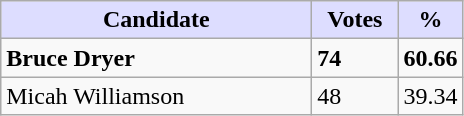<table class="wikitable">
<tr>
<th style="background:#ddf; width:200px;">Candidate</th>
<th style="background:#ddf; width:50px;">Votes</th>
<th style="background:#ddf; width:30px;">%</th>
</tr>
<tr>
<td><strong>Bruce Dryer</strong></td>
<td><strong>74</strong></td>
<td><strong>60.66</strong></td>
</tr>
<tr>
<td>Micah Williamson</td>
<td>48</td>
<td>39.34</td>
</tr>
</table>
